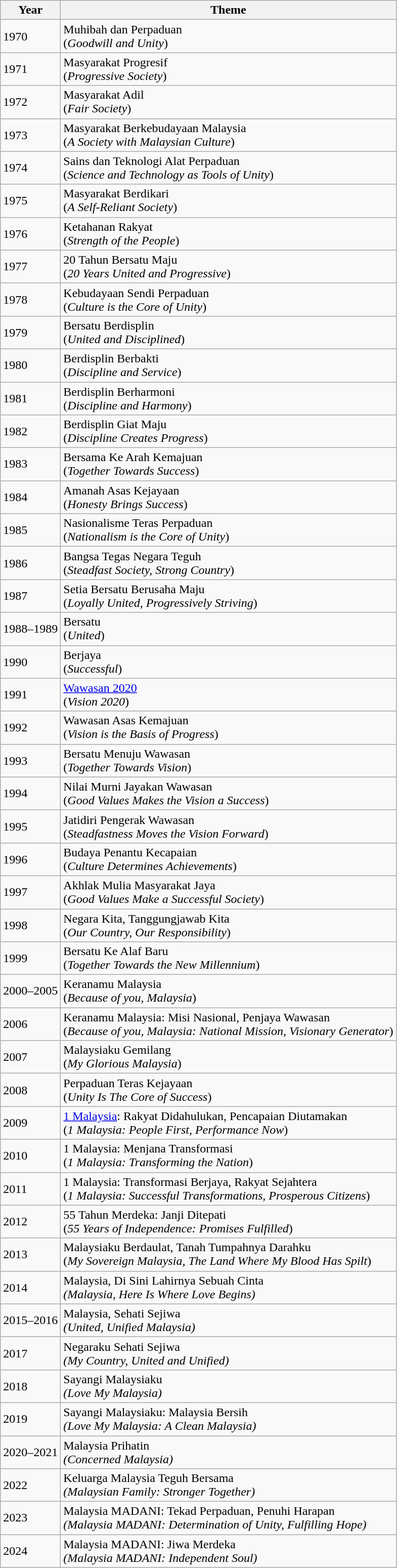<table class="wikitable">
<tr>
<th>Year</th>
<th>Theme</th>
</tr>
<tr>
<td>1970</td>
<td>Muhibah dan Perpaduan <br>(<em>Goodwill and Unity</em>)</td>
</tr>
<tr>
<td>1971</td>
<td>Masyarakat Progresif <br>(<em>Progressive Society</em>)</td>
</tr>
<tr>
<td>1972</td>
<td>Masyarakat Adil <br>(<em>Fair Society</em>)</td>
</tr>
<tr>
<td>1973</td>
<td>Masyarakat Berkebudayaan Malaysia <br>(<em>A Society with Malaysian Culture</em>)</td>
</tr>
<tr>
<td>1974</td>
<td>Sains dan Teknologi Alat Perpaduan <br>(<em>Science and Technology as Tools of Unity</em>)</td>
</tr>
<tr>
<td>1975</td>
<td>Masyarakat Berdikari <br>(<em>A Self-Reliant Society</em>)</td>
</tr>
<tr>
<td>1976</td>
<td>Ketahanan Rakyat <br>(<em>Strength of the People</em>)</td>
</tr>
<tr>
<td>1977</td>
<td>20 Tahun Bersatu Maju <br>(<em>20 Years United and Progressive</em>)</td>
</tr>
<tr>
<td>1978</td>
<td>Kebudayaan Sendi Perpaduan <br>(<em>Culture is the Core of Unity</em>)</td>
</tr>
<tr>
<td>1979</td>
<td>Bersatu Berdisplin <br>(<em>United and Disciplined</em>)</td>
</tr>
<tr>
<td>1980</td>
<td>Berdisplin Berbakti <br>(<em>Discipline and Service</em>)</td>
</tr>
<tr>
<td>1981</td>
<td>Berdisplin Berharmoni <br>(<em>Discipline and Harmony</em>)</td>
</tr>
<tr>
<td>1982</td>
<td>Berdisplin Giat Maju <br>(<em>Discipline Creates Progress</em>)</td>
</tr>
<tr>
<td>1983</td>
<td>Bersama Ke Arah Kemajuan <br>(<em>Together Towards Success</em>)</td>
</tr>
<tr>
<td>1984</td>
<td>Amanah Asas Kejayaan <br>(<em>Honesty Brings Success</em>)</td>
</tr>
<tr>
<td>1985</td>
<td>Nasionalisme Teras Perpaduan <br>(<em>Nationalism is the Core of Unity</em>)</td>
</tr>
<tr>
<td>1986</td>
<td>Bangsa Tegas Negara Teguh <br>(<em>Steadfast Society, Strong Country</em>)</td>
</tr>
<tr>
<td>1987</td>
<td>Setia Bersatu Berusaha Maju <br>(<em>Loyally United, Progressively Striving</em>)</td>
</tr>
<tr>
<td>1988–1989</td>
<td>Bersatu <br>(<em>United</em>)</td>
</tr>
<tr>
<td>1990</td>
<td>Berjaya <br>(<em>Successful</em>)</td>
</tr>
<tr>
<td>1991</td>
<td><a href='#'>Wawasan 2020</a><br>(<em>Vision 2020</em>)</td>
</tr>
<tr>
<td>1992</td>
<td>Wawasan Asas Kemajuan <br>(<em>Vision is the Basis of Progress</em>)</td>
</tr>
<tr>
<td>1993</td>
<td>Bersatu Menuju Wawasan <br>(<em>Together Towards Vision</em>)</td>
</tr>
<tr>
<td>1994</td>
<td>Nilai Murni Jayakan Wawasan <br>(<em>Good Values Makes the Vision a Success</em>)</td>
</tr>
<tr>
<td>1995</td>
<td>Jatidiri Pengerak Wawasan <br>(<em>Steadfastness Moves the Vision Forward</em>)</td>
</tr>
<tr>
<td>1996</td>
<td>Budaya Penantu Kecapaian <br>(<em>Culture Determines Achievements</em>)</td>
</tr>
<tr>
<td>1997</td>
<td>Akhlak Mulia Masyarakat Jaya <br>(<em>Good Values Make a Successful Society</em>)</td>
</tr>
<tr>
<td>1998</td>
<td>Negara Kita, Tanggungjawab Kita <br>(<em>Our Country, Our Responsibility</em>)</td>
</tr>
<tr>
<td>1999</td>
<td>Bersatu Ke Alaf Baru <br>(<em>Together Towards the New Millennium</em>)</td>
</tr>
<tr>
<td>2000–2005</td>
<td>Keranamu Malaysia <br>(<em>Because of you, Malaysia</em>)</td>
</tr>
<tr>
<td>2006</td>
<td>Keranamu Malaysia: Misi Nasional, Penjaya Wawasan <br>(<em>Because of you, Malaysia: National Mission, Visionary Generator</em>)</td>
</tr>
<tr>
<td>2007</td>
<td>Malaysiaku Gemilang <br>(<em>My Glorious Malaysia</em>)</td>
</tr>
<tr>
<td>2008</td>
<td>Perpaduan Teras Kejayaan <br>(<em>Unity Is The Core of Success</em>)</td>
</tr>
<tr>
<td>2009</td>
<td><a href='#'>1 Malaysia</a>: Rakyat Didahulukan, Pencapaian Diutamakan <br>(<em>1 Malaysia: People First, Performance Now</em>)</td>
</tr>
<tr>
<td>2010</td>
<td>1 Malaysia: Menjana Transformasi <br>(<em>1 Malaysia: Transforming the Nation</em>)</td>
</tr>
<tr>
<td>2011</td>
<td>1 Malaysia: Transformasi Berjaya, Rakyat Sejahtera <br>(<em>1 Malaysia: Successful Transformations, Prosperous Citizens</em>)</td>
</tr>
<tr>
<td>2012</td>
<td>55 Tahun Merdeka: Janji Ditepati <br>(<em>55 Years of Independence: Promises Fulfilled</em>)</td>
</tr>
<tr>
<td>2013</td>
<td>Malaysiaku Berdaulat, Tanah Tumpahnya Darahku <br>(<em>My Sovereign Malaysia, The Land Where My Blood Has Spilt</em>)</td>
</tr>
<tr>
<td>2014</td>
<td>Malaysia, Di Sini Lahirnya Sebuah Cinta <br><em>(Malaysia, Here Is Where Love Begins)</em></td>
</tr>
<tr>
<td>2015–2016</td>
<td>Malaysia, Sehati Sejiwa<br><em>(United, Unified Malaysia)</em></td>
</tr>
<tr>
<td>2017</td>
<td>Negaraku Sehati Sejiwa<br><em>(My Country, United and Unified)</em></td>
</tr>
<tr>
<td>2018</td>
<td>Sayangi Malaysiaku<br><em>(Love My Malaysia)</em></td>
</tr>
<tr>
<td>2019</td>
<td>Sayangi Malaysiaku: Malaysia Bersih<br><em>(Love My Malaysia: A Clean Malaysia)</em></td>
</tr>
<tr>
<td>2020–2021</td>
<td>Malaysia Prihatin<br><em>(Concerned Malaysia)</em></td>
</tr>
<tr>
<td>2022</td>
<td>Keluarga Malaysia Teguh Bersama<br><em>(Malaysian Family: Stronger Together)</em></td>
</tr>
<tr>
<td>2023</td>
<td>Malaysia MADANI: Tekad Perpaduan, Penuhi Harapan<br><em>(Malaysia MADANI: Determination of Unity, Fulfilling Hope)</em></td>
</tr>
<tr>
<td>2024</td>
<td>Malaysia MADANI: Jiwa Merdeka<br><em>(Malaysia MADANI: Independent Soul)</em></td>
</tr>
</table>
